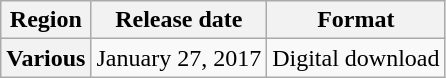<table class="wikitable plainrowheaders">
<tr>
<th>Region</th>
<th>Release date</th>
<th>Format</th>
</tr>
<tr>
<th scope="row">Various</th>
<td>January 27, 2017</td>
<td>Digital download</td>
</tr>
</table>
